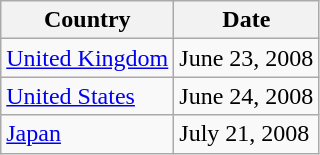<table class="wikitable">
<tr>
<th>Country</th>
<th>Date</th>
</tr>
<tr>
<td><a href='#'>United Kingdom</a></td>
<td>June 23, 2008</td>
</tr>
<tr>
<td><a href='#'>United States</a></td>
<td>June 24, 2008</td>
</tr>
<tr>
<td><a href='#'>Japan</a></td>
<td>July 21, 2008</td>
</tr>
</table>
